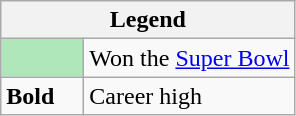<table class="wikitable mw-collapsible mw-collapsed">
<tr>
<th colspan="2">Legend</th>
</tr>
<tr>
<td style="background:#afe6ba; width:3em;"></td>
<td>Won the <a href='#'>Super Bowl</a></td>
</tr>
<tr>
<td><strong>Bold</strong></td>
<td>Career high</td>
</tr>
</table>
